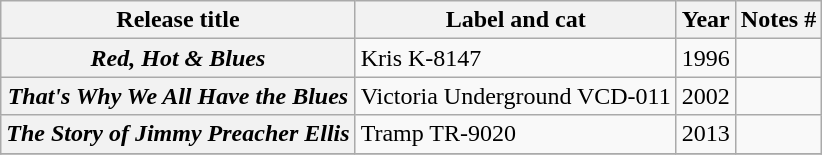<table class="wikitable plainrowheaders sortable">
<tr>
<th scope="col">Release title</th>
<th scope="col">Label and cat</th>
<th scope="col">Year</th>
<th scope="col" class="unsortable">Notes #</th>
</tr>
<tr>
<th scope="row"><em>Red, Hot & Blues</em></th>
<td>Kris K-8147</td>
<td>1996</td>
<td></td>
</tr>
<tr>
<th scope="row"><em>That's Why We All Have the Blues</em></th>
<td>Victoria Underground VCD-011</td>
<td>2002</td>
<td></td>
</tr>
<tr>
<th scope="row"><em>The Story of Jimmy Preacher Ellis</em></th>
<td>Tramp TR-9020</td>
<td>2013</td>
<td></td>
</tr>
<tr>
</tr>
</table>
